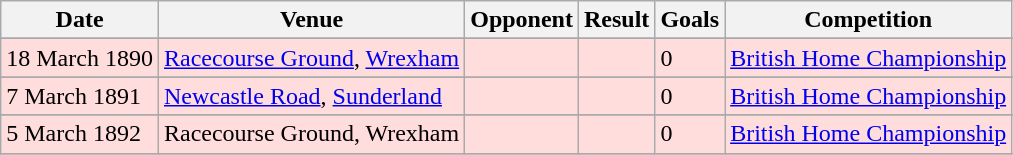<table class="wikitable">
<tr>
<th>Date</th>
<th>Venue</th>
<th>Opponent</th>
<th>Result</th>
<th>Goals</th>
<th>Competition</th>
</tr>
<tr>
</tr>
<tr bgcolor="#ffdddd">
<td>18 March 1890</td>
<td><a href='#'>Racecourse Ground</a>, <a href='#'>Wrexham</a></td>
<td></td>
<td></td>
<td>0</td>
<td><a href='#'>British Home Championship</a></td>
</tr>
<tr>
</tr>
<tr bgcolor="#ffdddd">
<td>7 March 1891</td>
<td><a href='#'>Newcastle Road</a>, <a href='#'>Sunderland</a></td>
<td></td>
<td></td>
<td>0</td>
<td><a href='#'>British Home Championship</a></td>
</tr>
<tr>
</tr>
<tr bgcolor="#ffdddd">
<td>5 March 1892</td>
<td>Racecourse Ground, Wrexham</td>
<td></td>
<td></td>
<td>0</td>
<td><a href='#'>British Home Championship</a></td>
</tr>
<tr>
</tr>
</table>
